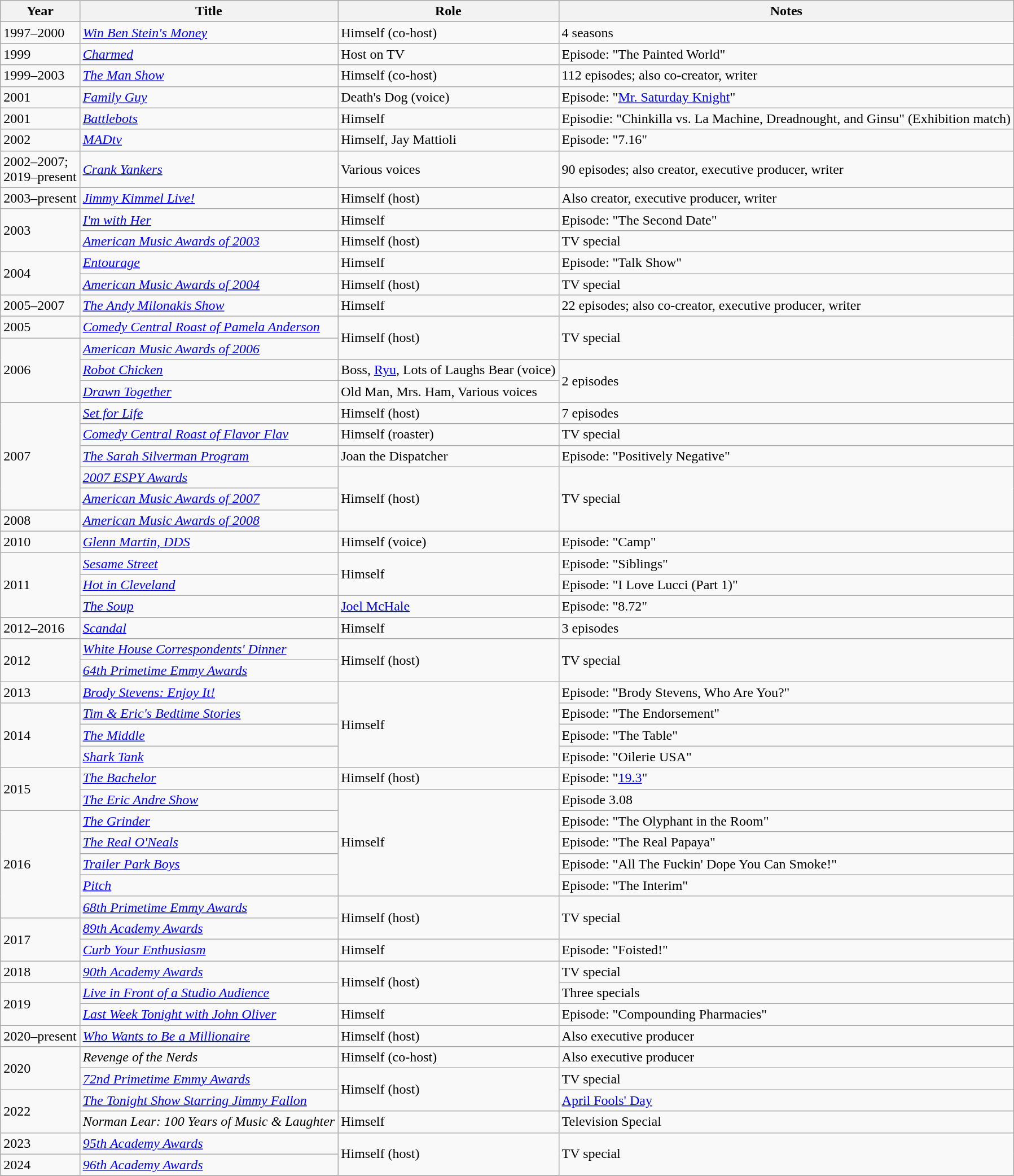<table class="wikitable sortable">
<tr>
<th>Year</th>
<th>Title</th>
<th>Role</th>
<th class="unsortable">Notes</th>
</tr>
<tr>
<td>1997–2000</td>
<td><em><a href='#'>Win Ben Stein's Money</a></em></td>
<td>Himself (co-host)</td>
<td>4 seasons</td>
</tr>
<tr>
<td>1999</td>
<td><em><a href='#'>Charmed</a></em></td>
<td>Host on TV</td>
<td>Episode: "The Painted World"</td>
</tr>
<tr>
<td>1999–2003</td>
<td><em><a href='#'>The Man Show</a></em></td>
<td>Himself (co-host)</td>
<td>112 episodes; also co-creator, writer</td>
</tr>
<tr>
<td>2001</td>
<td><em><a href='#'>Family Guy</a></em></td>
<td>Death's Dog (voice)</td>
<td>Episode: "<a href='#'>Mr. Saturday Knight</a>"</td>
</tr>
<tr>
<td>2001</td>
<td><em><a href='#'>Battlebots</a></em></td>
<td>Himself</td>
<td>Episodie: "Chinkilla vs. La Machine, Dreadnought, and Ginsu" (Exhibition match)</td>
</tr>
<tr>
<td>2002</td>
<td><em><a href='#'>MADtv</a></em></td>
<td>Himself, Jay Mattioli</td>
<td>Episode: "7.16"</td>
</tr>
<tr>
<td>2002–2007; <br> 2019–present</td>
<td><em><a href='#'>Crank Yankers</a></em></td>
<td>Various voices</td>
<td>90 episodes; also creator, executive producer, writer</td>
</tr>
<tr>
<td>2003–present</td>
<td><em><a href='#'>Jimmy Kimmel Live!</a></em></td>
<td>Himself (host)</td>
<td>Also creator, executive producer, writer</td>
</tr>
<tr>
<td rowspan="2">2003</td>
<td><em><a href='#'>I'm with Her</a></em></td>
<td>Himself</td>
<td>Episode: "The Second Date"</td>
</tr>
<tr>
<td><em><a href='#'>American Music Awards of 2003</a></em></td>
<td>Himself (host)</td>
<td>TV special</td>
</tr>
<tr>
<td rowspan="2">2004</td>
<td><em><a href='#'>Entourage</a></em></td>
<td>Himself</td>
<td>Episode: "Talk Show"</td>
</tr>
<tr>
<td><em><a href='#'>American Music Awards of 2004</a></em></td>
<td>Himself (host)</td>
<td>TV special</td>
</tr>
<tr>
<td>2005–2007</td>
<td><em><a href='#'>The Andy Milonakis Show</a></em></td>
<td>Himself</td>
<td>22 episodes; also co-creator, executive producer, writer</td>
</tr>
<tr>
<td>2005</td>
<td><em><a href='#'>Comedy Central Roast of Pamela Anderson</a></em></td>
<td rowspan="2">Himself (host)</td>
<td rowspan="2">TV special</td>
</tr>
<tr>
<td rowspan="3">2006</td>
<td><em><a href='#'>American Music Awards of 2006</a></em></td>
</tr>
<tr>
<td><em><a href='#'>Robot Chicken</a></em></td>
<td>Boss, <a href='#'>Ryu</a>, Lots of Laughs Bear (voice)</td>
<td rowspan="2">2 episodes</td>
</tr>
<tr>
<td><em><a href='#'>Drawn Together</a></em></td>
<td>Old Man, Mrs. Ham, Various voices</td>
</tr>
<tr>
<td rowspan="5">2007</td>
<td><em><a href='#'>Set for Life</a></em></td>
<td>Himself (host)</td>
<td>7 episodes</td>
</tr>
<tr>
<td><em><a href='#'>Comedy Central Roast of Flavor Flav</a></em></td>
<td>Himself (roaster)</td>
<td>TV special</td>
</tr>
<tr>
<td><em><a href='#'>The Sarah Silverman Program</a></em></td>
<td>Joan the Dispatcher</td>
<td>Episode: "Positively Negative"</td>
</tr>
<tr>
<td><em><a href='#'>2007 ESPY Awards</a></em></td>
<td rowspan="3">Himself (host)</td>
<td rowspan="3">TV special</td>
</tr>
<tr>
<td><em><a href='#'>American Music Awards of 2007</a></em></td>
</tr>
<tr>
<td>2008</td>
<td><em><a href='#'>American Music Awards of 2008</a></em></td>
</tr>
<tr>
<td>2010</td>
<td><em><a href='#'>Glenn Martin, DDS</a></em></td>
<td>Himself (voice)</td>
<td>Episode: "Camp"</td>
</tr>
<tr>
<td rowspan="3">2011</td>
<td><em><a href='#'>Sesame Street</a></em></td>
<td rowspan="2">Himself</td>
<td>Episode: "Siblings"</td>
</tr>
<tr>
<td><em><a href='#'>Hot in Cleveland</a></em></td>
<td>Episode: "I Love Lucci (Part 1)"</td>
</tr>
<tr>
<td><em><a href='#'>The Soup</a></em></td>
<td><a href='#'>Joel McHale</a></td>
<td>Episode: "8.72"</td>
</tr>
<tr>
<td>2012–2016</td>
<td><em><a href='#'>Scandal</a></em></td>
<td>Himself</td>
<td>3 episodes</td>
</tr>
<tr>
<td rowspan="2">2012</td>
<td><em><a href='#'>White House Correspondents' Dinner</a></em></td>
<td rowspan="2">Himself (host)</td>
<td rowspan="2">TV special</td>
</tr>
<tr>
<td><em><a href='#'>64th Primetime Emmy Awards</a></em></td>
</tr>
<tr>
<td>2013</td>
<td><em><a href='#'>Brody Stevens: Enjoy It!</a></em></td>
<td rowspan="4">Himself</td>
<td>Episode: "Brody Stevens, Who Are You?"</td>
</tr>
<tr>
<td rowspan="3">2014</td>
<td><em><a href='#'>Tim & Eric's Bedtime Stories</a></em></td>
<td>Episode: "The Endorsement"</td>
</tr>
<tr>
<td><em><a href='#'>The Middle</a></em></td>
<td>Episode: "The Table"</td>
</tr>
<tr>
<td><em><a href='#'>Shark Tank</a></em></td>
<td>Episode: "Oilerie USA"</td>
</tr>
<tr>
<td rowspan="2">2015</td>
<td><em><a href='#'>The Bachelor</a></em></td>
<td>Himself (host)</td>
<td>Episode: "<a href='#'>19.3</a>"</td>
</tr>
<tr>
<td><em><a href='#'>The Eric Andre Show</a></em></td>
<td rowspan="5">Himself</td>
<td>Episode 3.08</td>
</tr>
<tr>
<td rowspan="5">2016</td>
<td><em><a href='#'>The Grinder</a></em></td>
<td>Episode: "The Olyphant in the Room"</td>
</tr>
<tr>
<td><em><a href='#'>The Real O'Neals</a></em></td>
<td>Episode: "The Real Papaya"</td>
</tr>
<tr>
<td><em><a href='#'>Trailer Park Boys</a></em></td>
<td>Episode: "All The Fuckin' Dope You Can Smoke!"</td>
</tr>
<tr>
<td><em><a href='#'>Pitch</a></em></td>
<td>Episode: "The Interim"</td>
</tr>
<tr>
<td><em><a href='#'>68th Primetime Emmy Awards</a></em></td>
<td rowspan="2">Himself (host)</td>
<td rowspan="2">TV special</td>
</tr>
<tr>
<td rowspan="2">2017</td>
<td><em><a href='#'>89th Academy Awards</a></em></td>
</tr>
<tr>
<td><em><a href='#'>Curb Your Enthusiasm</a></em></td>
<td>Himself</td>
<td>Episode: "Foisted!"</td>
</tr>
<tr>
<td>2018</td>
<td><em><a href='#'>90th Academy Awards</a></em></td>
<td rowspan="2">Himself (host)</td>
<td>TV special</td>
</tr>
<tr>
<td rowspan="2">2019</td>
<td><em><a href='#'>Live in Front of a Studio Audience</a></em></td>
<td>Three specials</td>
</tr>
<tr>
<td><em><a href='#'>Last Week Tonight with John Oliver</a></em></td>
<td>Himself</td>
<td>Episode: "Compounding Pharmacies"</td>
</tr>
<tr>
<td>2020–present</td>
<td><em><a href='#'>Who Wants to Be a Millionaire</a></em></td>
<td>Himself (host)</td>
<td>Also executive producer</td>
</tr>
<tr>
<td rowspan="2">2020</td>
<td><em>Revenge of the Nerds</em></td>
<td>Himself (co-host)</td>
<td>Also executive producer</td>
</tr>
<tr>
<td><em><a href='#'>72nd Primetime Emmy Awards</a></em></td>
<td rowspan="2">Himself (host)</td>
<td>TV special</td>
</tr>
<tr>
<td rowspan="2">2022</td>
<td><em><a href='#'>The Tonight Show Starring Jimmy Fallon</a></em></td>
<td><a href='#'>April Fools' Day</a></td>
</tr>
<tr>
<td><em>Norman Lear: 100 Years of Music & Laughter</em></td>
<td>Himself</td>
<td>Television Special</td>
</tr>
<tr>
<td>2023</td>
<td><em><a href='#'>95th Academy Awards</a></em></td>
<td rowspan="2">Himself (host)</td>
<td rowspan="2">TV special</td>
</tr>
<tr>
<td>2024</td>
<td><em><a href='#'>96th Academy Awards</a></em></td>
</tr>
<tr>
</tr>
</table>
